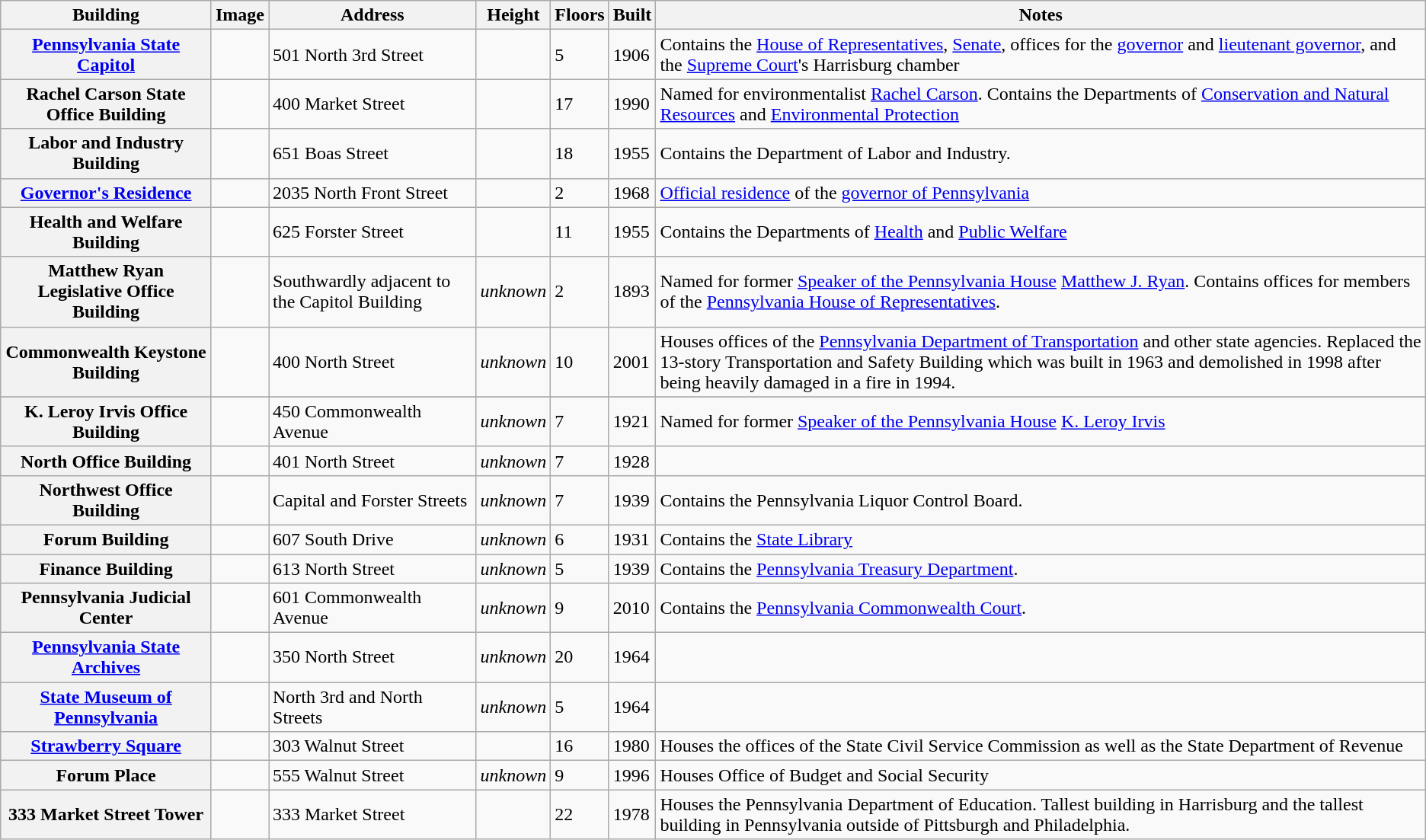<table class="wikitable sortable">
<tr>
<th>Building</th>
<th>Image</th>
<th>Address</th>
<th>Height</th>
<th>Floors</th>
<th>Built</th>
<th>Notes</th>
</tr>
<tr>
<th><a href='#'>Pennsylvania State Capitol</a></th>
<td></td>
<td>501 North 3rd Street<br><small></small></td>
<td></td>
<td>5</td>
<td>1906</td>
<td>Contains the <a href='#'>House of Representatives</a>, <a href='#'>Senate</a>, offices for the <a href='#'>governor</a> and <a href='#'>lieutenant governor</a>, and the <a href='#'>Supreme Court</a>'s Harrisburg chamber</td>
</tr>
<tr>
<th>Rachel Carson State Office Building</th>
<td></td>
<td>400 Market Street<br><small></small></td>
<td></td>
<td>17</td>
<td>1990</td>
<td>Named for environmentalist <a href='#'>Rachel Carson</a>. Contains the Departments of <a href='#'>Conservation and Natural Resources</a> and <a href='#'>Environmental Protection</a></td>
</tr>
<tr>
<th>Labor and Industry Building</th>
<td></td>
<td>651 Boas Street</td>
<td></td>
<td>18</td>
<td>1955</td>
<td>Contains the Department of Labor and Industry.</td>
</tr>
<tr>
<th><a href='#'>Governor's Residence</a></th>
<td></td>
<td>2035 North Front Street</td>
<td></td>
<td>2 </td>
<td>1968</td>
<td><a href='#'>Official residence</a> of the <a href='#'>governor of Pennsylvania</a></td>
</tr>
<tr>
<th>Health and Welfare Building</th>
<td></td>
<td>625 Forster Street</td>
<td></td>
<td>11</td>
<td>1955</td>
<td>Contains the Departments of <a href='#'>Health</a> and <a href='#'>Public Welfare</a></td>
</tr>
<tr>
<th>Matthew Ryan Legislative Office Building</th>
<td></td>
<td>Southwardly adjacent to the Capitol Building</td>
<td><em>unknown</em></td>
<td>2</td>
<td>1893</td>
<td>Named for former <a href='#'>Speaker of the Pennsylvania House</a> <a href='#'>Matthew J. Ryan</a>. Contains offices for members of the <a href='#'>Pennsylvania House of Representatives</a>.</td>
</tr>
<tr>
<th>Commonwealth Keystone Building</th>
<td></td>
<td>400 North Street</td>
<td><em>unknown</em></td>
<td>10</td>
<td>2001</td>
<td>Houses offices of the <a href='#'>Pennsylvania Department of Transportation</a> and other state agencies. Replaced the 13-story Transportation and Safety Building which was built in 1963 and demolished in 1998 after being heavily damaged in a fire in 1994.</td>
</tr>
<tr bgcolor="efefef">
</tr>
<tr>
<th>K. Leroy Irvis Office Building</th>
<td></td>
<td>450 Commonwealth Avenue</td>
<td><em>unknown</em></td>
<td>7</td>
<td>1921</td>
<td>Named for former <a href='#'>Speaker of the Pennsylvania House</a> <a href='#'>K. Leroy Irvis</a></td>
</tr>
<tr>
<th>North Office Building</th>
<td></td>
<td>401 North Street</td>
<td><em>unknown</em></td>
<td>7</td>
<td>1928</td>
<td></td>
</tr>
<tr>
<th>Northwest Office Building</th>
<td></td>
<td>Capital and Forster Streets</td>
<td><em>unknown</em></td>
<td>7</td>
<td>1939</td>
<td>Contains the Pennsylvania Liquor Control Board.</td>
</tr>
<tr>
<th>Forum Building</th>
<td></td>
<td>607 South Drive</td>
<td><em>unknown</em></td>
<td>6</td>
<td>1931</td>
<td>Contains the <a href='#'>State Library</a></td>
</tr>
<tr>
<th>Finance Building</th>
<td></td>
<td>613 North Street</td>
<td><em>unknown</em></td>
<td>5</td>
<td>1939</td>
<td>Contains the <a href='#'>Pennsylvania Treasury Department</a>.</td>
</tr>
<tr>
<th>Pennsylvania Judicial Center</th>
<td></td>
<td>601 Commonwealth Avenue</td>
<td><em>unknown</em></td>
<td>9</td>
<td>2010</td>
<td>Contains the <a href='#'>Pennsylvania Commonwealth Court</a>.</td>
</tr>
<tr>
<th><a href='#'>Pennsylvania State Archives</a></th>
<td></td>
<td>350 North Street</td>
<td><em>unknown</em></td>
<td>20</td>
<td>1964</td>
<td></td>
</tr>
<tr>
<th><a href='#'>State Museum of Pennsylvania</a></th>
<td></td>
<td>North 3rd and North Streets</td>
<td><em>unknown</em></td>
<td>5</td>
<td>1964</td>
<td></td>
</tr>
<tr>
<th><a href='#'>Strawberry Square</a></th>
<td></td>
<td>303 Walnut Street</td>
<td></td>
<td>16</td>
<td>1980</td>
<td>Houses the offices of the State Civil Service Commission as well as the State Department of Revenue</td>
</tr>
<tr>
<th>Forum Place</th>
<td></td>
<td>555 Walnut Street</td>
<td><em>unknown</em></td>
<td>9</td>
<td>1996</td>
<td>Houses Office of Budget and Social Security</td>
</tr>
<tr>
<th>333 Market Street Tower</th>
<td></td>
<td>333 Market Street</td>
<td></td>
<td>22</td>
<td>1978</td>
<td>Houses the Pennsylvania Department of Education. Tallest building in Harrisburg and the tallest building in Pennsylvania outside of Pittsburgh and Philadelphia.</td>
</tr>
</table>
